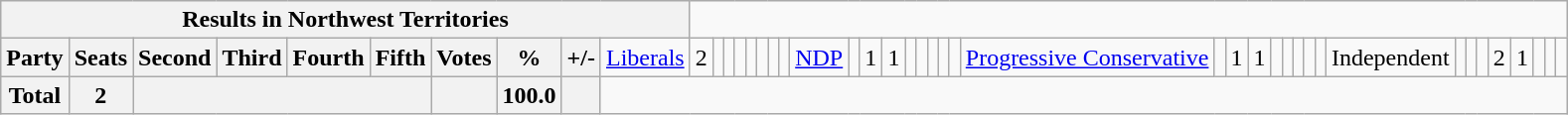<table class="wikitable">
<tr>
<th colspan=11>Results in Northwest Territories</th>
</tr>
<tr>
<th colspan=2>Party</th>
<th>Seats</th>
<th>Second</th>
<th>Third</th>
<th>Fourth</th>
<th>Fifth</th>
<th>Votes</th>
<th>%</th>
<th>+/-<br></th>
<td><a href='#'>Liberals</a></td>
<td align="right">2</td>
<td align="right"></td>
<td align="right"></td>
<td align="right"></td>
<td align="right"></td>
<td align="right"></td>
<td align="right"></td>
<td align="right"><br></td>
<td><a href='#'>NDP</a></td>
<td align="right"></td>
<td align="right">1</td>
<td align="right">1</td>
<td align="right"></td>
<td align="right"></td>
<td align="right"></td>
<td align="right"></td>
<td align="right"><br></td>
<td><a href='#'>Progressive Conservative</a></td>
<td align="right"></td>
<td align="right">1</td>
<td align="right">1</td>
<td align="right"></td>
<td align="right"></td>
<td align="right"></td>
<td align="right"></td>
<td align="right"><br></td>
<td>Independent</td>
<td align="right"></td>
<td align="right"></td>
<td align="right"></td>
<td align="right">2</td>
<td align="right">1</td>
<td align="right"></td>
<td align="right"></td>
<td align="right"></td>
</tr>
<tr>
<th colspan="2">Total</th>
<th>2</th>
<th colspan="4"></th>
<th></th>
<th>100.0</th>
<th></th>
</tr>
</table>
